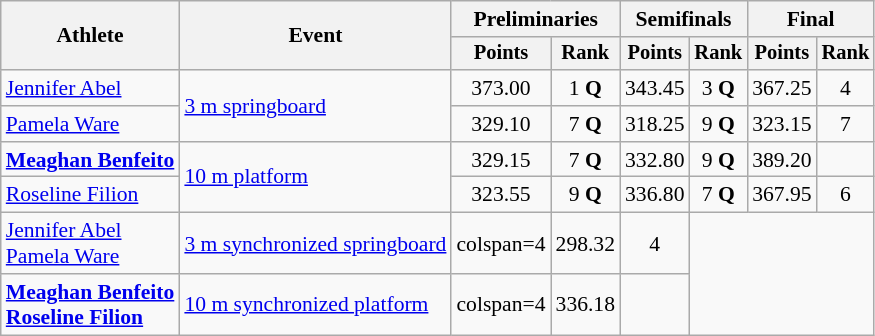<table class=wikitable style="font-size:90%">
<tr>
<th rowspan="2">Athlete</th>
<th rowspan="2">Event</th>
<th colspan="2">Preliminaries</th>
<th colspan="2">Semifinals</th>
<th colspan="2">Final</th>
</tr>
<tr style="font-size:95%">
<th>Points</th>
<th>Rank</th>
<th>Points</th>
<th>Rank</th>
<th>Points</th>
<th>Rank</th>
</tr>
<tr align=center>
<td align=left><a href='#'>Jennifer Abel</a></td>
<td align=left rowspan=2><a href='#'>3 m springboard</a></td>
<td>373.00</td>
<td>1 <strong>Q</strong></td>
<td>343.45</td>
<td>3 <strong>Q</strong></td>
<td>367.25</td>
<td>4</td>
</tr>
<tr align=center>
<td align=left><a href='#'>Pamela Ware</a></td>
<td>329.10</td>
<td>7 <strong>Q</strong></td>
<td>318.25</td>
<td>9 <strong>Q</strong></td>
<td>323.15</td>
<td>7</td>
</tr>
<tr align=center>
<td align=left><strong><a href='#'>Meaghan Benfeito</a></strong></td>
<td align=left rowspan=2><a href='#'>10 m platform</a></td>
<td>329.15</td>
<td>7 <strong>Q</strong></td>
<td>332.80</td>
<td>9 <strong>Q</strong></td>
<td>389.20</td>
<td></td>
</tr>
<tr align=center>
<td align=left><a href='#'>Roseline Filion</a></td>
<td>323.55</td>
<td>9 <strong>Q</strong></td>
<td>336.80</td>
<td>7 <strong>Q</strong></td>
<td>367.95</td>
<td>6</td>
</tr>
<tr align=center>
<td align=left><a href='#'>Jennifer Abel</a><br><a href='#'>Pamela Ware</a></td>
<td align=left><a href='#'>3 m synchronized springboard</a></td>
<td>colspan=4 </td>
<td>298.32</td>
<td>4</td>
</tr>
<tr align=center>
<td align=left><strong><a href='#'>Meaghan Benfeito</a><br><a href='#'>Roseline Filion</a></strong></td>
<td align=left><a href='#'>10 m synchronized platform</a></td>
<td>colspan=4 </td>
<td>336.18</td>
<td></td>
</tr>
</table>
